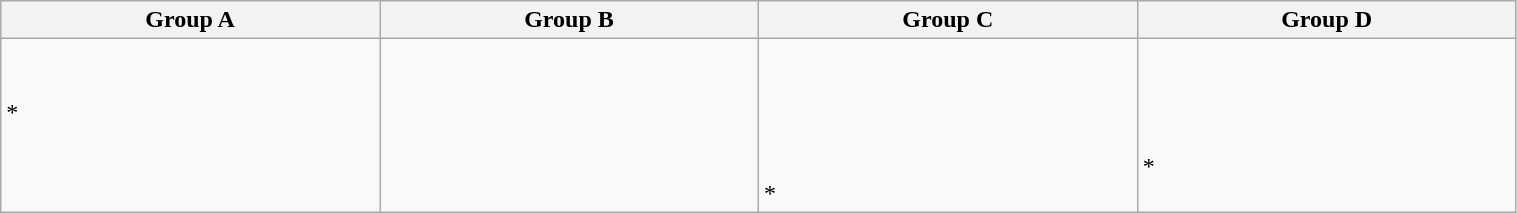<table class="wikitable" width=80%>
<tr>
<th width=25%>Group A</th>
<th width=25%>Group B</th>
<th width=25%>Group C</th>
<th width=25%>Group D</th>
</tr>
<tr>
<td valign=top><br><br>
<s></s> *<br>
<br>
</td>
<td valign=top><br><br>
<br>
<br>
</td>
<td valign=top><br><br>
<br>
<br>
<br>
 *</td>
<td valign=top><br><br>
<br>
<br>
 *</td>
</tr>
</table>
